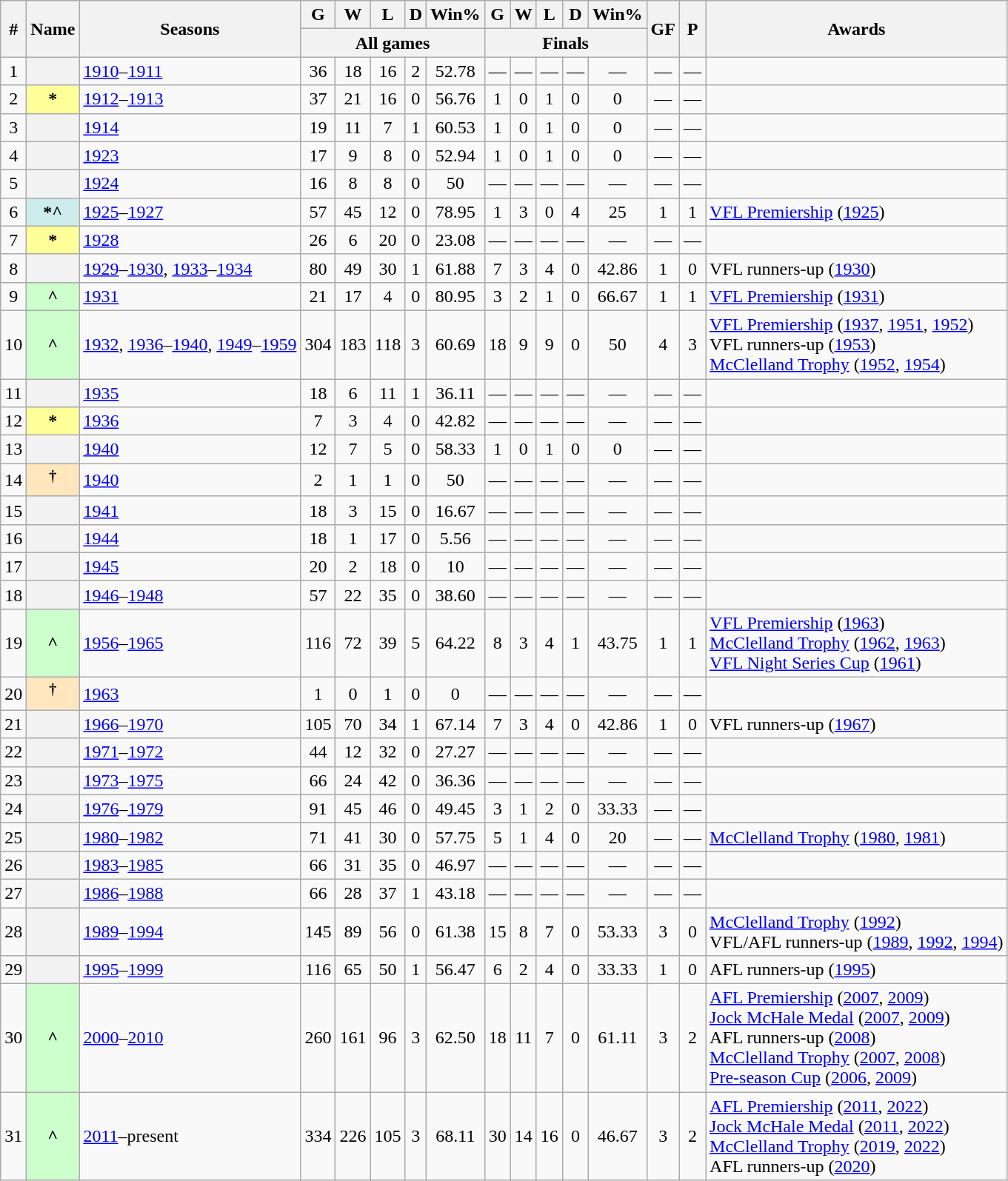<table class="wikitable plainrowheaders sortable" style="text-align: center">
<tr>
<th scope="col" rowspan=2>#</th>
<th scope="col" rowspan=2>Name</th>
<th scope="col" rowspan=2>Seasons</th>
<th scope="col">G</th>
<th scope="col">W</th>
<th scope="col">L</th>
<th scope="col">D</th>
<th scope="col">Win%</th>
<th scope="col">G</th>
<th scope="col">W</th>
<th scope="col">L</th>
<th scope="col">D</th>
<th scope="col">Win%</th>
<th scope="col" rowspan=2>GF</th>
<th scope="col" rowspan=2>P</th>
<th scope="col" class="unsortable" rowspan=2>Awards</th>
</tr>
<tr>
<th scope="col" colspan=5>All games</th>
<th scope="col" colspan=5>Finals</th>
</tr>
<tr>
<td>1</td>
<th scope="row"></th>
<td align=left><a href='#'>1910</a>–<a href='#'>1911</a></td>
<td>36</td>
<td>18</td>
<td>16</td>
<td>2</td>
<td>52.78</td>
<td>—</td>
<td>—</td>
<td>—</td>
<td>—</td>
<td>—</td>
<td>—</td>
<td>—</td>
<td></td>
</tr>
<tr>
<td>2</td>
<th scope="row" style="background:#FFFF99">*</th>
<td align=left><a href='#'>1912</a>–<a href='#'>1913</a></td>
<td>37</td>
<td>21</td>
<td>16</td>
<td>0</td>
<td>56.76</td>
<td>1</td>
<td>0</td>
<td>1</td>
<td>0</td>
<td>0</td>
<td>—</td>
<td>—</td>
<td></td>
</tr>
<tr>
<td>3</td>
<th scope="row"></th>
<td align=left><a href='#'>1914</a></td>
<td>19</td>
<td>11</td>
<td>7</td>
<td>1</td>
<td>60.53</td>
<td>1</td>
<td>0</td>
<td>1</td>
<td>0</td>
<td>0</td>
<td>—</td>
<td>—</td>
<td></td>
</tr>
<tr>
<td>4</td>
<th scope="row"></th>
<td align=left><a href='#'>1923</a></td>
<td>17</td>
<td>9</td>
<td>8</td>
<td>0</td>
<td>52.94</td>
<td>1</td>
<td>0</td>
<td>1</td>
<td>0</td>
<td>0</td>
<td>—</td>
<td>—</td>
<td></td>
</tr>
<tr>
<td>5</td>
<th scope="row"></th>
<td align=left><a href='#'>1924</a></td>
<td>16</td>
<td>8</td>
<td>8</td>
<td>0</td>
<td>50</td>
<td>—</td>
<td>—</td>
<td>—</td>
<td>—</td>
<td>—</td>
<td>—</td>
<td>—</td>
<td></td>
</tr>
<tr>
<td>6</td>
<th scope="row" style="background:#CFECEC">*^</th>
<td align=left><a href='#'>1925</a>–<a href='#'>1927</a></td>
<td>57</td>
<td>45</td>
<td>12</td>
<td>0</td>
<td>78.95</td>
<td>1</td>
<td>3</td>
<td>0</td>
<td>4</td>
<td>25</td>
<td>1</td>
<td>1</td>
<td align=left><a href='#'>VFL Premiership</a> (<a href='#'>1925</a>)</td>
</tr>
<tr>
<td>7</td>
<th scope="row" style="background:#FFFF99">*</th>
<td align=left><a href='#'>1928</a></td>
<td>26</td>
<td>6</td>
<td>20</td>
<td>0</td>
<td>23.08</td>
<td>—</td>
<td>—</td>
<td>—</td>
<td>—</td>
<td>—</td>
<td>—</td>
<td>—</td>
<td></td>
</tr>
<tr>
<td>8</td>
<th scope="row"></th>
<td align=left><a href='#'>1929</a>–<a href='#'>1930</a>, <a href='#'>1933</a>–<a href='#'>1934</a></td>
<td>80</td>
<td>49</td>
<td>30</td>
<td>1</td>
<td>61.88</td>
<td>7</td>
<td>3</td>
<td>4</td>
<td>0</td>
<td>42.86</td>
<td>1</td>
<td>0</td>
<td align=left>VFL runners-up (<a href='#'>1930</a>)</td>
</tr>
<tr>
<td>9</td>
<th scope="row" style="background:#ccffcc">^</th>
<td align=left><a href='#'>1931</a></td>
<td>21</td>
<td>17</td>
<td>4</td>
<td>0</td>
<td>80.95</td>
<td>3</td>
<td>2</td>
<td>1</td>
<td>0</td>
<td>66.67</td>
<td>1</td>
<td>1</td>
<td align=left><a href='#'>VFL Premiership</a> (<a href='#'>1931</a>)</td>
</tr>
<tr>
<td>10</td>
<th scope="row" style="background:#ccffcc">^</th>
<td align=left><a href='#'>1932</a>, <a href='#'>1936</a>–<a href='#'>1940</a>, <a href='#'>1949</a>–<a href='#'>1959</a></td>
<td>304</td>
<td>183</td>
<td>118</td>
<td>3</td>
<td>60.69</td>
<td>18</td>
<td>9</td>
<td>9</td>
<td>0</td>
<td>50</td>
<td>4</td>
<td>3</td>
<td align=left><a href='#'>VFL Premiership</a> (<a href='#'>1937</a>, <a href='#'>1951</a>, <a href='#'>1952</a>)<br>VFL runners-up (<a href='#'>1953</a>)<br><a href='#'>McClelland Trophy</a> (<a href='#'>1952</a>, <a href='#'>1954</a>)</td>
</tr>
<tr>
<td>11</td>
<th scope="row"></th>
<td align=left><a href='#'>1935</a></td>
<td>18</td>
<td>6</td>
<td>11</td>
<td>1</td>
<td>36.11</td>
<td>—</td>
<td>—</td>
<td>—</td>
<td>—</td>
<td>—</td>
<td>—</td>
<td>—</td>
<td></td>
</tr>
<tr>
<td>12</td>
<th scope="row" style="background:#FFFF99">*</th>
<td align=left><a href='#'>1936</a></td>
<td>7</td>
<td>3</td>
<td>4</td>
<td>0</td>
<td>42.82</td>
<td>—</td>
<td>—</td>
<td>—</td>
<td>—</td>
<td>—</td>
<td>—</td>
<td>—</td>
<td></td>
</tr>
<tr>
<td>13</td>
<th scope="row"></th>
<td align=left><a href='#'>1940</a></td>
<td>12</td>
<td>7</td>
<td>5</td>
<td>0</td>
<td>58.33</td>
<td>1</td>
<td>0</td>
<td>1</td>
<td>0</td>
<td>0</td>
<td>—</td>
<td>—</td>
<td></td>
</tr>
<tr>
<td>14</td>
<th scope="row" style="background:#ffe6bd"><sup>†</sup></th>
<td align=left><a href='#'>1940</a></td>
<td>2</td>
<td>1</td>
<td>1</td>
<td>0</td>
<td>50</td>
<td>—</td>
<td>—</td>
<td>—</td>
<td>—</td>
<td>—</td>
<td>—</td>
<td>—</td>
<td></td>
</tr>
<tr>
<td>15</td>
<th scope="row"></th>
<td align=left><a href='#'>1941</a></td>
<td>18</td>
<td>3</td>
<td>15</td>
<td>0</td>
<td>16.67</td>
<td>—</td>
<td>—</td>
<td>—</td>
<td>—</td>
<td>—</td>
<td>—</td>
<td>—</td>
<td></td>
</tr>
<tr>
<td>16</td>
<th scope="row"></th>
<td align=left><a href='#'>1944</a></td>
<td>18</td>
<td>1</td>
<td>17</td>
<td>0</td>
<td>5.56</td>
<td>—</td>
<td>—</td>
<td>—</td>
<td>—</td>
<td>—</td>
<td>—</td>
<td>—</td>
<td></td>
</tr>
<tr>
<td>17</td>
<th scope="row"></th>
<td align=left><a href='#'>1945</a></td>
<td>20</td>
<td>2</td>
<td>18</td>
<td>0</td>
<td>10</td>
<td>—</td>
<td>—</td>
<td>—</td>
<td>—</td>
<td>—</td>
<td>—</td>
<td>—</td>
<td></td>
</tr>
<tr>
<td>18</td>
<th scope="row"></th>
<td align=left><a href='#'>1946</a>–<a href='#'>1948</a></td>
<td>57</td>
<td>22</td>
<td>35</td>
<td>0</td>
<td>38.60</td>
<td>—</td>
<td>—</td>
<td>—</td>
<td>—</td>
<td>—</td>
<td>—</td>
<td>—</td>
<td></td>
</tr>
<tr>
<td>19</td>
<th scope="row" style="background:#ccffcc">^</th>
<td align=left><a href='#'>1956</a>–<a href='#'>1965</a></td>
<td>116</td>
<td>72</td>
<td>39</td>
<td>5</td>
<td>64.22</td>
<td>8</td>
<td>3</td>
<td>4</td>
<td>1</td>
<td>43.75</td>
<td>1</td>
<td>1</td>
<td align=left><a href='#'>VFL Premiership</a> (<a href='#'>1963</a>)<br><a href='#'>McClelland Trophy</a> (<a href='#'>1962</a>, <a href='#'>1963</a>)<br><a href='#'>VFL Night Series Cup</a> (<a href='#'>1961</a>)</td>
</tr>
<tr>
<td>20</td>
<th scope="row" style="background:#ffe6bd"><sup>†</sup></th>
<td align=left><a href='#'>1963</a></td>
<td>1</td>
<td>0</td>
<td>1</td>
<td>0</td>
<td>0</td>
<td>—</td>
<td>—</td>
<td>—</td>
<td>—</td>
<td>—</td>
<td>—</td>
<td>—</td>
<td></td>
</tr>
<tr>
<td>21</td>
<th scope="row"></th>
<td align=left><a href='#'>1966</a>–<a href='#'>1970</a></td>
<td>105</td>
<td>70</td>
<td>34</td>
<td>1</td>
<td>67.14</td>
<td>7</td>
<td>3</td>
<td>4</td>
<td>0</td>
<td>42.86</td>
<td>1</td>
<td>0</td>
<td align=left>VFL runners-up (<a href='#'>1967</a>)</td>
</tr>
<tr>
<td>22</td>
<th scope="row"></th>
<td align=left><a href='#'>1971</a>–<a href='#'>1972</a></td>
<td>44</td>
<td>12</td>
<td>32</td>
<td>0</td>
<td>27.27</td>
<td>—</td>
<td>—</td>
<td>—</td>
<td>—</td>
<td>—</td>
<td>—</td>
<td>—</td>
<td></td>
</tr>
<tr>
<td>23</td>
<th scope="row"></th>
<td align=left><a href='#'>1973</a>–<a href='#'>1975</a></td>
<td>66</td>
<td>24</td>
<td>42</td>
<td>0</td>
<td>36.36</td>
<td>—</td>
<td>—</td>
<td>—</td>
<td>—</td>
<td>—</td>
<td>—</td>
<td>—</td>
<td></td>
</tr>
<tr>
<td>24</td>
<th scope="row"></th>
<td align=left><a href='#'>1976</a>–<a href='#'>1979</a></td>
<td>91</td>
<td>45</td>
<td>46</td>
<td>0</td>
<td>49.45</td>
<td>3</td>
<td>1</td>
<td>2</td>
<td>0</td>
<td>33.33</td>
<td>—</td>
<td>—</td>
<td></td>
</tr>
<tr>
<td>25</td>
<th scope="row"></th>
<td align=left><a href='#'>1980</a>–<a href='#'>1982</a></td>
<td>71</td>
<td>41</td>
<td>30</td>
<td>0</td>
<td>57.75</td>
<td>5</td>
<td>1</td>
<td>4</td>
<td>0</td>
<td>20</td>
<td>—</td>
<td>—</td>
<td align=left><a href='#'>McClelland Trophy</a> (<a href='#'>1980</a>, <a href='#'>1981</a>)</td>
</tr>
<tr>
<td>26</td>
<th scope="row"></th>
<td align=left><a href='#'>1983</a>–<a href='#'>1985</a></td>
<td>66</td>
<td>31</td>
<td>35</td>
<td>0</td>
<td>46.97</td>
<td>—</td>
<td>—</td>
<td>—</td>
<td>—</td>
<td>—</td>
<td>—</td>
<td>—</td>
<td></td>
</tr>
<tr>
<td>27</td>
<th scope="row"></th>
<td align=left><a href='#'>1986</a>–<a href='#'>1988</a></td>
<td>66</td>
<td>28</td>
<td>37</td>
<td>1</td>
<td>43.18</td>
<td>—</td>
<td>—</td>
<td>—</td>
<td>—</td>
<td>—</td>
<td>—</td>
<td>—</td>
<td></td>
</tr>
<tr>
<td>28</td>
<th scope="row"></th>
<td align=left><a href='#'>1989</a>–<a href='#'>1994</a></td>
<td>145</td>
<td>89</td>
<td>56</td>
<td>0</td>
<td>61.38</td>
<td>15</td>
<td>8</td>
<td>7</td>
<td>0</td>
<td>53.33</td>
<td>3</td>
<td>0</td>
<td align=left><a href='#'>McClelland Trophy</a> (<a href='#'>1992</a>)<br>VFL/AFL runners-up (<a href='#'>1989</a>, <a href='#'>1992</a>, <a href='#'>1994</a>)</td>
</tr>
<tr>
<td>29</td>
<th scope="row"></th>
<td align=left><a href='#'>1995</a>–<a href='#'>1999</a></td>
<td>116</td>
<td>65</td>
<td>50</td>
<td>1</td>
<td>56.47</td>
<td>6</td>
<td>2</td>
<td>4</td>
<td>0</td>
<td>33.33</td>
<td>1</td>
<td>0</td>
<td align=left>AFL runners-up (<a href='#'>1995</a>)</td>
</tr>
<tr>
<td>30</td>
<th scope="row" style="background:#ccffcc">^</th>
<td align=left><a href='#'>2000</a>–<a href='#'>2010</a></td>
<td>260</td>
<td>161</td>
<td>96</td>
<td>3</td>
<td>62.50</td>
<td>18</td>
<td>11</td>
<td>7</td>
<td>0</td>
<td>61.11</td>
<td>3</td>
<td>2</td>
<td align=left><a href='#'>AFL Premiership</a> (<a href='#'>2007</a>, <a href='#'>2009</a>)<br><a href='#'>Jock McHale Medal</a> (<a href='#'>2007</a>, <a href='#'>2009</a>)<br>AFL runners-up (<a href='#'>2008</a>)<br><a href='#'>McClelland Trophy</a> (<a href='#'>2007</a>, <a href='#'>2008</a>)<br><a href='#'>Pre-season Cup</a> (<a href='#'>2006</a>, <a href='#'>2009</a>)</td>
</tr>
<tr>
<td>31</td>
<th scope="row" style="background:#ccffcc">^</th>
<td align=left><a href='#'>2011</a>–present</td>
<td>334</td>
<td>226</td>
<td>105</td>
<td>3</td>
<td>68.11</td>
<td>30</td>
<td>14</td>
<td>16</td>
<td>0</td>
<td>46.67</td>
<td>3</td>
<td>2</td>
<td align=left><a href='#'>AFL Premiership</a> (<a href='#'>2011</a>, <a href='#'>2022</a>)<br><a href='#'>Jock McHale Medal</a> (<a href='#'>2011</a>, <a href='#'>2022</a>)<br> <a href='#'>McClelland Trophy</a> (<a href='#'>2019</a>, <a href='#'>2022</a>)<br>AFL runners-up (<a href='#'>2020</a>)</td>
</tr>
</table>
